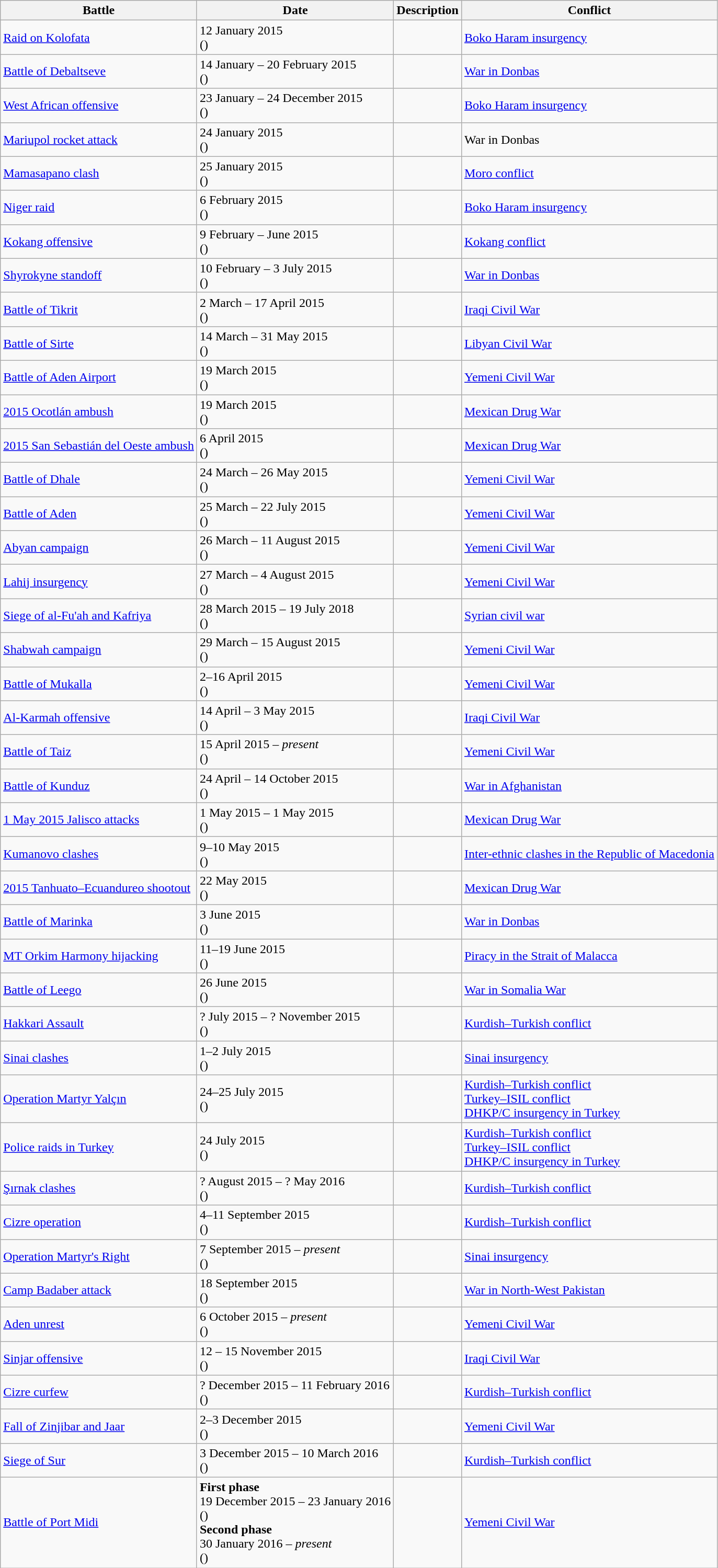<table class="wikitable">
<tr>
<th>Battle</th>
<th>Date</th>
<th>Description</th>
<th>Conflict</th>
</tr>
<tr>
<td><a href='#'>Raid on Kolofata</a></td>
<td>12 January 2015<br>()</td>
<td></td>
<td><a href='#'>Boko Haram insurgency</a></td>
</tr>
<tr>
<td><a href='#'>Battle of Debaltseve</a></td>
<td>14 January – 20 February 2015<br>()</td>
<td></td>
<td><a href='#'>War in Donbas</a></td>
</tr>
<tr>
<td><a href='#'>West African offensive</a></td>
<td>23 January – 24 December 2015<br>()</td>
<td></td>
<td><a href='#'>Boko Haram insurgency</a></td>
</tr>
<tr>
<td><a href='#'>Mariupol rocket attack</a></td>
<td>24 January 2015<br>()</td>
<td></td>
<td>War in Donbas</td>
</tr>
<tr>
<td><a href='#'>Mamasapano clash</a></td>
<td>25 January 2015<br>()</td>
<td></td>
<td><a href='#'>Moro conflict</a></td>
</tr>
<tr>
<td><a href='#'>Niger raid</a></td>
<td>6 February 2015<br>()</td>
<td></td>
<td><a href='#'>Boko Haram insurgency</a></td>
</tr>
<tr>
<td><a href='#'>Kokang offensive</a></td>
<td>9 February – June 2015<br>()</td>
<td></td>
<td><a href='#'>Kokang conflict</a></td>
</tr>
<tr>
<td><a href='#'>Shyrokyne standoff</a></td>
<td>10 February – 3 July 2015<br>()</td>
<td></td>
<td><a href='#'>War in Donbas</a></td>
</tr>
<tr>
<td><a href='#'>Battle of Tikrit</a></td>
<td>2 March – 17 April 2015<br>()</td>
<td></td>
<td><a href='#'>Iraqi Civil War</a></td>
</tr>
<tr>
<td><a href='#'>Battle of Sirte</a></td>
<td>14 March – 31 May 2015<br>()</td>
<td></td>
<td><a href='#'>Libyan Civil War</a></td>
</tr>
<tr>
<td><a href='#'>Battle of Aden Airport</a></td>
<td>19 March 2015<br>()</td>
<td></td>
<td><a href='#'>Yemeni Civil War</a></td>
</tr>
<tr>
<td><a href='#'>2015 Ocotlán ambush</a></td>
<td>19 March 2015<br>()</td>
<td></td>
<td><a href='#'>Mexican Drug War</a></td>
</tr>
<tr>
<td><a href='#'>2015 San Sebastián del Oeste ambush</a></td>
<td>6 April 2015<br>()</td>
<td></td>
<td><a href='#'>Mexican Drug War</a></td>
</tr>
<tr>
<td><a href='#'>Battle of Dhale</a></td>
<td>24 March – 26 May 2015<br>()</td>
<td></td>
<td><a href='#'>Yemeni Civil War</a></td>
</tr>
<tr>
<td><a href='#'>Battle of Aden</a></td>
<td>25 March – 22 July 2015<br>()</td>
<td></td>
<td><a href='#'>Yemeni Civil War</a></td>
</tr>
<tr>
<td><a href='#'>Abyan campaign</a></td>
<td>26 March – 11 August 2015<br>()</td>
<td></td>
<td><a href='#'>Yemeni Civil War</a></td>
</tr>
<tr>
<td><a href='#'>Lahij insurgency</a></td>
<td>27 March – 4 August 2015<br>()</td>
<td></td>
<td><a href='#'>Yemeni Civil War</a></td>
</tr>
<tr>
<td><a href='#'>Siege of al-Fu'ah and Kafriya</a></td>
<td>28 March 2015 – 19 July 2018<br>()</td>
<td></td>
<td><a href='#'>Syrian civil war</a></td>
</tr>
<tr>
<td><a href='#'>Shabwah campaign</a></td>
<td>29 March – 15 August 2015<br>()</td>
<td></td>
<td><a href='#'>Yemeni Civil War</a></td>
</tr>
<tr>
<td><a href='#'>Battle of Mukalla</a></td>
<td>2–16 April 2015<br>()</td>
<td></td>
<td><a href='#'>Yemeni Civil War</a></td>
</tr>
<tr>
<td><a href='#'>Al-Karmah offensive</a></td>
<td>14 April – 3 May 2015<br>()</td>
<td></td>
<td><a href='#'>Iraqi Civil War</a></td>
</tr>
<tr>
<td><a href='#'>Battle of Taiz</a></td>
<td>15 April 2015 – <em>present</em><br>()</td>
<td></td>
<td><a href='#'>Yemeni Civil War</a></td>
</tr>
<tr>
<td><a href='#'>Battle of Kunduz</a></td>
<td>24 April – 14 October 2015<br>()</td>
<td></td>
<td><a href='#'>War in Afghanistan</a></td>
</tr>
<tr>
<td><a href='#'>1 May 2015 Jalisco attacks</a></td>
<td>1 May 2015 – 1 May 2015<br>()</td>
<td></td>
<td><a href='#'>Mexican Drug War</a></td>
</tr>
<tr>
<td><a href='#'>Kumanovo clashes</a></td>
<td>9–10 May 2015<br>()</td>
<td></td>
<td><a href='#'>Inter-ethnic clashes in the Republic of Macedonia</a></td>
</tr>
<tr>
<td><a href='#'>2015 Tanhuato–Ecuandureo shootout</a></td>
<td>22 May 2015<br>()</td>
<td></td>
<td><a href='#'>Mexican Drug War</a></td>
</tr>
<tr>
<td><a href='#'>Battle of Marinka</a></td>
<td>3 June 2015<br>()</td>
<td></td>
<td><a href='#'>War in Donbas</a></td>
</tr>
<tr>
<td><a href='#'>MT Orkim Harmony hijacking</a></td>
<td>11–19 June 2015<br>()</td>
<td></td>
<td><a href='#'>Piracy in the Strait of Malacca</a></td>
</tr>
<tr>
<td><a href='#'>Battle of Leego</a></td>
<td>26 June 2015<br>()</td>
<td></td>
<td><a href='#'>War in Somalia War</a></td>
</tr>
<tr>
<td><a href='#'>Hakkari Assault</a></td>
<td>? July 2015 – ? November 2015 <br>()</td>
<td></td>
<td><a href='#'>Kurdish–Turkish conflict</a></td>
</tr>
<tr>
<td><a href='#'>Sinai clashes</a></td>
<td>1–2 July 2015<br>()</td>
<td></td>
<td><a href='#'>Sinai insurgency</a></td>
</tr>
<tr>
<td><a href='#'>Operation Martyr Yalçın</a></td>
<td>24–25 July 2015<br>()</td>
<td></td>
<td><a href='#'>Kurdish–Turkish conflict</a><br><a href='#'>Turkey–ISIL conflict</a><br><a href='#'>DHKP/C insurgency in Turkey</a></td>
</tr>
<tr>
<td><a href='#'>Police raids in Turkey</a></td>
<td>24 July 2015<br>()</td>
<td></td>
<td><a href='#'>Kurdish–Turkish conflict</a><br><a href='#'>Turkey–ISIL conflict</a><br><a href='#'>DHKP/C insurgency in Turkey</a></td>
</tr>
<tr>
<td><a href='#'>Şırnak clashes</a></td>
<td>? August 2015 – ? May 2016<br>()</td>
<td></td>
<td><a href='#'>Kurdish–Turkish conflict</a></td>
</tr>
<tr>
<td><a href='#'>Cizre operation</a></td>
<td>4–11 September 2015<br>()</td>
<td></td>
<td><a href='#'>Kurdish–Turkish conflict</a></td>
</tr>
<tr>
<td><a href='#'>Operation Martyr's Right</a></td>
<td>7 September 2015 – <em>present</em><br>()</td>
<td></td>
<td><a href='#'>Sinai insurgency</a></td>
</tr>
<tr>
<td><a href='#'>Camp Badaber attack</a></td>
<td>18 September 2015<br>()</td>
<td></td>
<td><a href='#'>War in North-West Pakistan</a></td>
</tr>
<tr>
<td><a href='#'>Aden unrest</a></td>
<td>6 October 2015 – <em>present</em><br>()</td>
<td></td>
<td><a href='#'>Yemeni Civil War</a></td>
</tr>
<tr>
<td><a href='#'>Sinjar offensive</a></td>
<td>12 – 15 November 2015<br>()</td>
<td></td>
<td><a href='#'>Iraqi Civil War</a></td>
</tr>
<tr>
<td><a href='#'>Cizre curfew</a></td>
<td>? December 2015 – 11 February 2016<br>()</td>
<td></td>
<td><a href='#'>Kurdish–Turkish conflict</a></td>
</tr>
<tr>
<td><a href='#'>Fall of Zinjibar and Jaar</a></td>
<td>2–3 December 2015<br>()</td>
<td></td>
<td><a href='#'>Yemeni Civil War</a></td>
</tr>
<tr>
<td><a href='#'>Siege of Sur</a></td>
<td>3 December 2015 – 10 March 2016<br>()</td>
<td></td>
<td><a href='#'>Kurdish–Turkish conflict</a></td>
</tr>
<tr>
<td><a href='#'>Battle of Port Midi</a></td>
<td><strong>First phase</strong><br>19 December 2015 – 23 January 2016<br>()<br> <strong>Second phase</strong><br>30 January 2016 – <em>present</em><br>()</td>
<td></td>
<td><a href='#'>Yemeni Civil War</a></td>
</tr>
</table>
